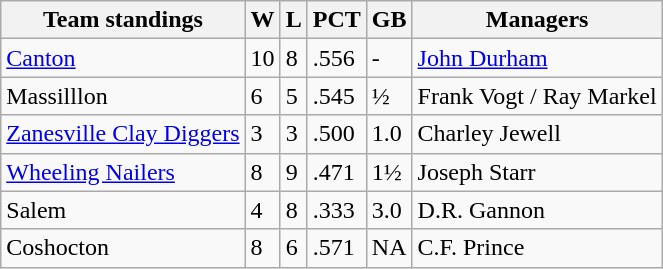<table class="wikitable">
<tr>
<th>Team standings</th>
<th>W</th>
<th>L</th>
<th>PCT</th>
<th>GB</th>
<th>Managers</th>
</tr>
<tr>
<td><a href='#'>Canton</a></td>
<td>10</td>
<td>8</td>
<td>.556</td>
<td>-</td>
<td><a href='#'>John Durham</a></td>
</tr>
<tr>
<td>Massilllon</td>
<td>6</td>
<td>5</td>
<td>.545</td>
<td>½</td>
<td>Frank Vogt / Ray Markel</td>
</tr>
<tr>
<td><a href='#'>Zanesville Clay Diggers</a></td>
<td>3</td>
<td>3</td>
<td>.500</td>
<td>1.0</td>
<td>Charley Jewell</td>
</tr>
<tr>
<td><a href='#'>Wheeling Nailers</a></td>
<td>8</td>
<td>9</td>
<td>.471</td>
<td>1½</td>
<td>Joseph Starr</td>
</tr>
<tr>
<td>Salem</td>
<td>4</td>
<td>8</td>
<td>.333</td>
<td>3.0</td>
<td>D.R. Gannon</td>
</tr>
<tr>
<td>Coshocton</td>
<td>8</td>
<td>6</td>
<td>.571</td>
<td>NA</td>
<td>C.F. Prince</td>
</tr>
</table>
